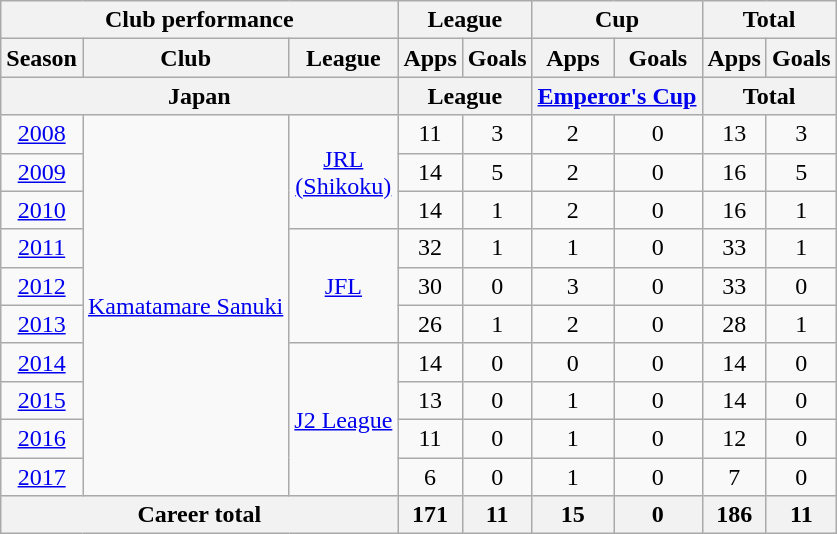<table class="wikitable" style="text-align:center">
<tr>
<th colspan=3>Club performance</th>
<th colspan=2>League</th>
<th colspan=2>Cup</th>
<th colspan=2>Total</th>
</tr>
<tr>
<th>Season</th>
<th>Club</th>
<th>League</th>
<th>Apps</th>
<th>Goals</th>
<th>Apps</th>
<th>Goals</th>
<th>Apps</th>
<th>Goals</th>
</tr>
<tr>
<th colspan=3>Japan</th>
<th colspan=2>League</th>
<th colspan=2><a href='#'>Emperor's Cup</a></th>
<th colspan=2>Total</th>
</tr>
<tr>
<td><a href='#'>2008</a></td>
<td rowspan="10"><a href='#'>Kamatamare Sanuki</a></td>
<td rowspan="3"><a href='#'>JRL<br>(Shikoku)</a></td>
<td>11</td>
<td>3</td>
<td>2</td>
<td>0</td>
<td>13</td>
<td>3</td>
</tr>
<tr>
<td><a href='#'>2009</a></td>
<td>14</td>
<td>5</td>
<td>2</td>
<td>0</td>
<td>16</td>
<td>5</td>
</tr>
<tr>
<td><a href='#'>2010</a></td>
<td>14</td>
<td>1</td>
<td>2</td>
<td>0</td>
<td>16</td>
<td>1</td>
</tr>
<tr>
<td><a href='#'>2011</a></td>
<td rowspan="3"><a href='#'>JFL</a></td>
<td>32</td>
<td>1</td>
<td>1</td>
<td>0</td>
<td>33</td>
<td>1</td>
</tr>
<tr>
<td><a href='#'>2012</a></td>
<td>30</td>
<td>0</td>
<td>3</td>
<td>0</td>
<td>33</td>
<td>0</td>
</tr>
<tr>
<td><a href='#'>2013</a></td>
<td>26</td>
<td>1</td>
<td>2</td>
<td>0</td>
<td>28</td>
<td>1</td>
</tr>
<tr>
<td><a href='#'>2014</a></td>
<td rowspan="4"><a href='#'>J2 League</a></td>
<td>14</td>
<td>0</td>
<td>0</td>
<td>0</td>
<td>14</td>
<td>0</td>
</tr>
<tr>
<td><a href='#'>2015</a></td>
<td>13</td>
<td>0</td>
<td>1</td>
<td>0</td>
<td>14</td>
<td>0</td>
</tr>
<tr>
<td><a href='#'>2016</a></td>
<td>11</td>
<td>0</td>
<td>1</td>
<td>0</td>
<td>12</td>
<td>0</td>
</tr>
<tr>
<td><a href='#'>2017</a></td>
<td>6</td>
<td>0</td>
<td>1</td>
<td>0</td>
<td>7</td>
<td>0</td>
</tr>
<tr>
<th colspan=3>Career total</th>
<th>171</th>
<th>11</th>
<th>15</th>
<th>0</th>
<th>186</th>
<th>11</th>
</tr>
</table>
